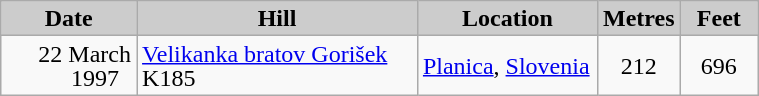<table class="wikitable sortable" style="text-align:left; line-height:16px; width:40%;">
<tr>
<th style="background-color: #ccc;" width="85">Date</th>
<th style="background-color: #ccc;" width="185">Hill</th>
<th style="background-color: #ccc;" width="115">Location</th>
<th style="background-color: #ccc;" width="45">Metres</th>
<th style="background-color: #ccc;" width="45">Feet</th>
</tr>
<tr>
<td align=right>22 March 1997  </td>
<td><a href='#'>Velikanka bratov Gorišek</a> K185</td>
<td><a href='#'>Planica</a>, <a href='#'>Slovenia</a></td>
<td align=center>212</td>
<td align=center>696</td>
</tr>
</table>
